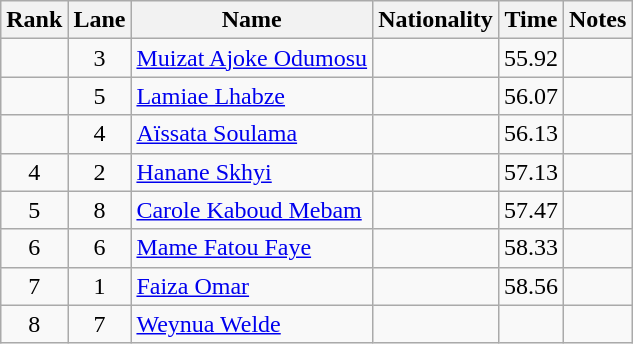<table class="wikitable sortable" style="text-align:center">
<tr>
<th>Rank</th>
<th>Lane</th>
<th>Name</th>
<th>Nationality</th>
<th>Time</th>
<th>Notes</th>
</tr>
<tr>
<td></td>
<td>3</td>
<td align=left><a href='#'>Muizat Ajoke Odumosu</a></td>
<td align=left></td>
<td>55.92</td>
<td></td>
</tr>
<tr>
<td></td>
<td>5</td>
<td align=left><a href='#'>Lamiae Lhabze</a></td>
<td align=left></td>
<td>56.07</td>
<td></td>
</tr>
<tr>
<td></td>
<td>4</td>
<td align=left><a href='#'>Aïssata Soulama</a></td>
<td align=left></td>
<td>56.13</td>
<td></td>
</tr>
<tr>
<td>4</td>
<td>2</td>
<td align=left><a href='#'>Hanane Skhyi</a></td>
<td align=left></td>
<td>57.13</td>
<td></td>
</tr>
<tr>
<td>5</td>
<td>8</td>
<td align=left><a href='#'>Carole Kaboud Mebam</a></td>
<td align=left></td>
<td>57.47</td>
<td></td>
</tr>
<tr>
<td>6</td>
<td>6</td>
<td align=left><a href='#'>Mame Fatou Faye</a></td>
<td align=left></td>
<td>58.33</td>
<td></td>
</tr>
<tr>
<td>7</td>
<td>1</td>
<td align=left><a href='#'>Faiza Omar</a></td>
<td align=left></td>
<td>58.56</td>
<td></td>
</tr>
<tr>
<td>8</td>
<td>7</td>
<td align=left><a href='#'>Weynua Welde</a></td>
<td align=left></td>
<td></td>
<td></td>
</tr>
</table>
